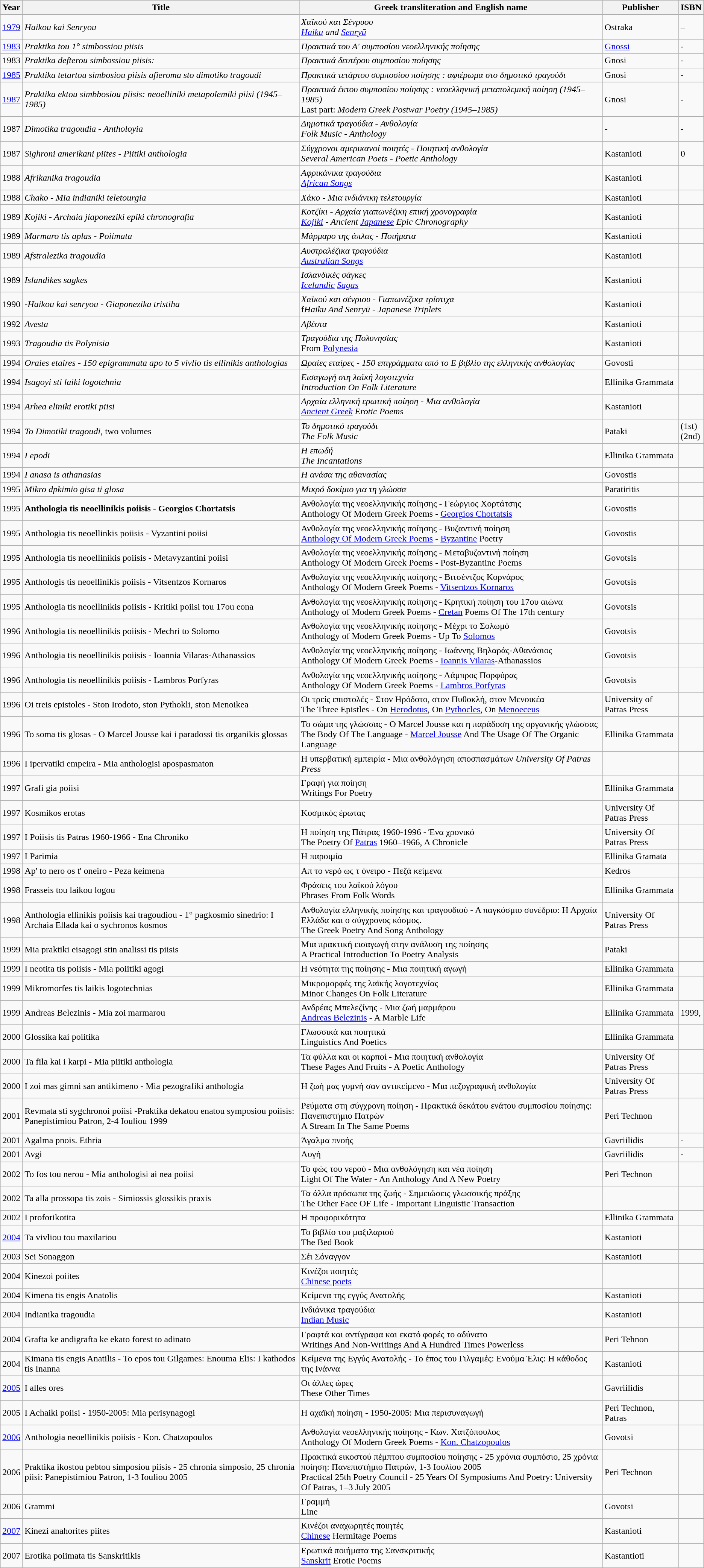<table class="wikitable">
<tr>
<th>Year</th>
<th>Title</th>
<th>Greek  transliteration and English name</th>
<th>Publisher</th>
<th>ISBN</th>
</tr>
<tr>
<td><a href='#'>1979</a></td>
<td><em>Haikou kai Senryou</em></td>
<td><em>Χαϊκού και Σένρυου</em><br><em><a href='#'>Haiku</a> and <a href='#'>Senryū</a></em></td>
<td>Ostraka</td>
<td>–</td>
</tr>
<tr>
<td><a href='#'>1983</a></td>
<td><em>Praktika tou 1° simbossiou piisis</em></td>
<td><em>Πρακτικά του Α' συμποσίου νεοελληνικής ποίησης</em></td>
<td><a href='#'>Gnossi</a></td>
<td>-</td>
</tr>
<tr>
<td>1983</td>
<td><em>Praktika defterou simbossiou piisis:</em></td>
<td><em>Πρακτικά δευτέρου συμποσίου ποίησης</em></td>
<td>Gnosi</td>
<td>-</td>
</tr>
<tr>
<td><a href='#'>1985</a></td>
<td><em>Praktika tetartou simbosiou piisis afieroma sto dimotiko tragoudi</em></td>
<td><em>Πρακτικά τετάρτου συμποσίου ποίησης : αφιέρωμα στο δημοτικό τραγούδι</em></td>
<td>Gnosi</td>
<td>-</td>
</tr>
<tr>
<td><a href='#'>1987</a></td>
<td><em>Praktika ektou simbbosiou piisis:  neoelliniki metapolemiki piisi (1945–1985)</em></td>
<td><em>Πρακτικά έκτου συμποσίου ποίησης : νεοελληνική μεταπολεμική ποίηση (1945–1985)</em><br>Last part: <em>Modern Greek Postwar Poetry (1945–1985)</em></td>
<td>Gnosi</td>
<td>-</td>
</tr>
<tr>
<td>1987</td>
<td><em>Dimotika tragoudia - Antholoyia</em></td>
<td><em>Δημοτικά τραγούδια - Ανθολογία</em><br><em>Folk Music - Anthology</em></td>
<td>-</td>
<td>-</td>
</tr>
<tr>
<td>1987</td>
<td><em>Sighroni amerikani piites - Piitiki anthologia</em></td>
<td><em>Σύγχρονοι αμερικανοί ποιητές - Ποιητική ανθολογία</em><br><em>Several American Poets - Poetic Anthology</em></td>
<td>Kastanioti</td>
<td>0</td>
</tr>
<tr>
<td>1988</td>
<td><em>Afrikanika tragoudia</em></td>
<td><em>Αφρικάνικα τραγούδια</em><br><em><a href='#'>African Songs</a></em></td>
<td>Kastanioti</td>
<td></td>
</tr>
<tr>
<td>1988</td>
<td><em>Chako - Mia indianiki teletourgia</em></td>
<td><em>Χάκο - Μια ινδιάνικη τελετουργία</em></td>
<td>Kastanioti</td>
<td></td>
</tr>
<tr>
<td>1989</td>
<td><em>Kojiki - Archaia jiaponeziki epiki chronografia</em></td>
<td><em>Κοτζίκι - Αρχαία γιαπωνέζικη επική χρονογραφία</em><br><em><a href='#'>Kojiki</a> - Ancient <a href='#'>Japanese</a> Epic Chronography</em></td>
<td>Kastanioti</td>
<td></td>
</tr>
<tr>
<td>1989</td>
<td><em>Marmaro tis aplas - Poiimata</em></td>
<td><em>Μάρμαρο της άπλας - Ποιήματα</em></td>
<td>Kastanioti</td>
<td></td>
</tr>
<tr>
<td>1989</td>
<td><em>Afstralezika tragoudia</em></td>
<td><em>Αυστραλέζικα τραγούδια </em><br><em><a href='#'>Australian Songs</a></em></td>
<td>Kastanioti</td>
<td></td>
</tr>
<tr>
<td>1989</td>
<td><em>Islandikes sagkes</em></td>
<td><em>Ισλανδικές σάγκες</em><br><em><a href='#'>Icelandic</a> <a href='#'>Sagas</a></em></td>
<td>Kastanioti</td>
<td></td>
</tr>
<tr>
<td>1990</td>
<td>-<em>Haikou kai senryou - Giaponezika tristiha</em></td>
<td><em>Χαϊκού και σένριου - Γιαπωνέζικα τρίστιχα</em><br>f<em>Haiku And Senryū - Japanese Triplets</em></td>
<td>Kastanioti</td>
<td></td>
</tr>
<tr>
<td>1992</td>
<td><em>Avesta</em></td>
<td><em>Αβέστα</em></td>
<td>Kastanioti</td>
<td></td>
</tr>
<tr>
<td>1993</td>
<td><em>Tragoudia tis Polynisia</em></td>
<td><em>Τραγούδια της Πολυνησίας</em><br>From <a href='#'>Polynesia</a></td>
<td>Kastanioti</td>
<td></td>
</tr>
<tr>
<td>1994</td>
<td><em>Oraies etaires - 150 epigrammata apo to 5 vivlio tis ellinikis anthologias</em></td>
<td><em>Ωραίες εταίρες - 150 επιγράμματα από το Ε βιβλίο της ελληνικής ανθολογίας</em></td>
<td>Govosti</td>
<td></td>
</tr>
<tr>
<td>1994</td>
<td><em>Isagoyi sti laiki logotehnia</em></td>
<td><em>Εισαγωγή στη λαϊκή λογοτεχνία</em><br><em>Introduction On Folk Literature</em></td>
<td>Ellinika Grammata</td>
<td></td>
</tr>
<tr>
<td>1994</td>
<td><em>Arhea eliniki erotiki piisi</em></td>
<td><em>Αρχαία ελληνική ερωτική ποίηση - Μια ανθολογία</em><br><em><a href='#'>Ancient Greek</a> Erotic Poems</em></td>
<td>Kastanioti</td>
<td></td>
</tr>
<tr>
<td>1994</td>
<td><em>To Dimotiki tragoudi</em>, two volumes</td>
<td><em>Το δημοτικό τραγούδι</em><br><em>The Folk Music</em></td>
<td>Pataki</td>
<td> (1st)<br> (2nd)</td>
</tr>
<tr>
<td>1994</td>
<td><em>I epodi</em></td>
<td><em>Η επωδή</em><br><em>The Incantations</em></td>
<td>Ellinika Grammata</td>
<td></td>
</tr>
<tr>
<td>1994</td>
<td><em>I anasa is athanasias</em></td>
<td><em>Η ανάσα της αθανασίας</em></td>
<td>Govostis</td>
<td></td>
</tr>
<tr>
<td>1995</td>
<td><em>Mikro dpkimio gisa ti glosa</em></td>
<td><em>Μικρό δοκίμιο για τη γλώσσα</em></td>
<td>Paratiritis</td>
<td></td>
</tr>
<tr>
<td>1995</td>
<td><strong>Anthologia tis neoellinikis poiisis - Georgios Chortatsis<em></td>
<td></em>Ανθολογία της νεοελληνικής ποίησης - Γεώργιος Χορτάτσης<em><br></em>Anthology Of Modern Greek Poems - <a href='#'>Georgios Chortatsis</a><em></td>
<td>Govostis</td>
<td></td>
</tr>
<tr>
<td>1995</td>
<td></em>Anthologia tis neoellinkis poiisis - Vyzantini poiisi<em></td>
<td></em>Ανθολογία της νεοελληνικής ποίησης - Βυζαντινή ποίηση<em><br></em><a href='#'>Anthology Of Modern Greek Poems</a> - <a href='#'>Byzantine</a> Poetry<em></td>
<td>Govostis</td>
<td></td>
</tr>
<tr>
<td>1995</td>
<td></em>Anthologia tis neoellinikis poiisis - Metavyzantini poiisi<em></td>
<td></em>Ανθολογία της νεοελληνικής ποίησης - Μεταβυζαντινή ποίηση<em><br> </em>Anthology Of Modern Greek Poems - Post-Byzantine Poems<em></td>
<td>Govotsis</td>
<td></td>
</tr>
<tr>
<td>1995</td>
<td></em>Anthologis tis neoellinikis poiisis - Vitsentzos Kornaros<em></td>
<td></em>Ανθολογία της νεοελληνικής ποίησης - Βιτσέντζος Κορνάρος<em><br></em>Anthology Of Modern Greek Poems - <a href='#'>Vitsentzos Kornaros</a><em></td>
<td>Govotsis</td>
<td></td>
</tr>
<tr>
<td>1995</td>
<td></em>Anthologia tis neoellinikis poiisis - Kritiki poiisi tou 17ou eona<em></td>
<td></em>Ανθολογία της νεοελληνικής ποίησης - Κρητική ποίηση του 17ου αιώνα<em><br></em>Anthology of Modern Greek Poems - <a href='#'>Cretan</a> Poems Of The 17th century<em></td>
<td>Govotsis</td>
<td></td>
</tr>
<tr>
<td>1996</td>
<td></em>Anthologia tis neoellinikis poiisis - Mechri to Solomo<em></td>
<td></em>Ανθολογία της νεοελληνικής ποίησης - Μέχρι το Σολωμό<em><br></em>Anthology of Modern Greek Poems - Up To <a href='#'>Solomos</a><em></td>
<td>Govotsis</td>
<td></td>
</tr>
<tr>
<td>1996</td>
<td></em>Anthologia tis neoellinikis poiisis - Ioannia Vilaras-Athanassios<em></td>
<td></em>Ανθολογία της νεοελληνικής ποίησης - Ιωάννης Βηλαράς-Αθανάσιος<em><br></em>Anthology Of Modern Greek Poems - <a href='#'>Ioannis Vilaras</a>-Athanassios<em></td>
<td>Govotsis</td>
<td></td>
</tr>
<tr>
<td>1996</td>
<td></em>Anthologia tis neoellinikis poiisis - Lambros Porfyras<em></td>
<td></em>Ανθολογία της νεοελληνικής ποίησης - Λάμπρος Πορφύρας<em><br></em>Anthology Of Modern Greek Poems - <a href='#'>Lambros Porfyras</a><em></td>
<td>Govotsis</td>
<td></td>
</tr>
<tr>
<td>1996</td>
<td></em>Oi treis epistoles - Ston Irodoto, ston Pythokli, ston Menoikea<em></td>
<td></em>Οι τρείς επιστολές - Στον Ηρόδοτο, στον Πυθοκλή, στον Μενοικέα<em><br></em>The Three Epistles - On <a href='#'>Herodotus</a>, On <a href='#'>Pythocles</a>, On <a href='#'>Menoeceus</a><em></td>
<td>University of Patras Press</td>
<td></td>
</tr>
<tr>
<td>1996</td>
<td></em>To soma tis glosas - O Marcel Jousse kai i paradossi tis organikis glossas<em></td>
<td></em>Το σώμα της γλώσσας - Ο Marcel Jousse και η παράδοση της οργανικής γλώσσας<em><br></em>The Body Of The Language - <a href='#'>Marcel Jousse</a> And The Usage Of The Organic Language<em></td>
<td>Ellinika Grammata</td>
<td></td>
</tr>
<tr>
<td>1996</td>
<td></em>I ipervatiki empeira - Mia anthologisi apospasmaton<em></td>
<td></em>Η υπερβατική εμπειρία - Μια ανθολόγηση αποσπασμάτων<em> University Of Patras Press</td>
<td></td>
</tr>
<tr>
<td>1997</td>
<td></em>Grafi gia poiisi<em></td>
<td></em>Γραφή για ποίηση<em><br></em>Writings For Poetry<em></td>
<td>Ellinika Grammata</td>
<td></td>
</tr>
<tr>
<td>1997</td>
<td></em>Kosmikos erotas<em></td>
<td></em>Κοσμικός έρωτας<em></td>
<td>University Of Patras Press</td>
<td></td>
</tr>
<tr>
<td>1997</td>
<td></em>I Poiisis tis Patras 1960-1966 - Ena Chroniko<em></td>
<td></em>Η ποίηση της Πάτρας 1960-1996 - Ένα χρονικό<em><br></em>The Poetry Of <a href='#'>Patras</a> 1960–1966, A Chronicle<em></td>
<td>University Of Patras Press</td>
<td></td>
</tr>
<tr>
<td>1997</td>
<td></em>I Parimia<em></td>
<td></em>Η παροιμία<em></td>
<td>Ellinika Gramata</td>
<td></td>
</tr>
<tr>
<td>1998</td>
<td></em>Ap' to nero os t' oneiro - Peza keimena<em></td>
<td></em>Απ το νερό ως τ όνειρο - Πεζά κείμενα<em></td>
<td>Kedros</td>
<td></td>
</tr>
<tr>
<td>1998</td>
<td></em>Frasseis tou laikou logou<em></td>
<td></em>Φράσεις του λαϊκού λόγου<em><br></em>Phrases From Folk Words<em></td>
<td>Ellinika Grammata</td>
<td></td>
</tr>
<tr>
<td>1998</td>
<td></em>Anthologia ellinikis poiisis kai tragoudiou - 1° pagkosmio sinedrio: I Archaia Ellada kai o sychronos kosmos<em></td>
<td></em>Ανθολογία ελληνικής ποίησης και τραγουδιού - Α παγκόσμιο συνέδριο: Η Αρχαία Ελλάδα και ο σύγχρονος κόσμος.<em><br></em>The Greek Poetry And Song Anthology<em></td>
<td>University Of Patras Press</td>
<td></td>
</tr>
<tr>
<td>1999</td>
<td></em>Mia praktiki eisagogi stin analissi tis piisis<em></td>
<td></em>Μια πρακτική εισαγωγή στην ανάλυση της ποίησης<em><br></em>A Practical Introduction To Poetry Analysis<em></td>
<td>Pataki</td>
<td></td>
</tr>
<tr>
<td>1999</td>
<td></em>I neotita tis poiisis - Mia poiitiki agogi<em></td>
<td></em>Η νεότητα της ποίησης - Μια ποιητική αγωγή<em></td>
<td>Ellinika Grammata</td>
<td></td>
</tr>
<tr>
<td>1999</td>
<td></em>Mikromorfes tis laikis logotechnias<em></td>
<td></em>Μικρομορφές της λαϊκής λογοτεχνίας<em><br></em>Minor Changes On Folk Literature<em></td>
<td>Ellinika Grammata</td>
<td></td>
</tr>
<tr>
<td>1999</td>
<td></em>Andreas Belezinis - Mia zoi marmarou<em></td>
<td></em>Ανδρέας Μπελεζίνης - Μια ζωή μαρμάρου<em><br></em><a href='#'>Andreas Belezinis</a> - A Marble Life<em></td>
<td>Ellinika Grammata</td>
<td>1999, </td>
</tr>
<tr>
<td>2000</td>
<td></em>Glossika kai poiitika<em></td>
<td></em>Γλωσσικά και ποιητικά<em><br></em>Linguistics And Poetics<em></td>
<td>Ellinika Grammata</td>
<td></td>
</tr>
<tr>
<td>2000</td>
<td></em>Ta fila kai i karpi - Mia piitiki anthologia<em></td>
<td></em>Τα φύλλα και οι καρποί - Μια ποιητική ανθολογία<em><br></em>These Pages And Fruits - A Poetic Anthology<em></td>
<td>University Of Patras Press</td>
<td></td>
</tr>
<tr>
<td>2000</td>
<td></em>I zoi mas gimni san antikimeno - Mia pezografiki anthologia<em></td>
<td></em>Η ζωή μας γυμνή σαν αντικείμενο - Μια πεζογραφική ανθολογία<em></td>
<td>University Of Patras Press</td>
<td></td>
</tr>
<tr>
<td>2001</td>
<td></em>Revmata sti sygchronoi poiisi -Praktika dekatou enatou symposiou poiisis: Panepistimiou Patron, 2-4 Iouliou 1999<em></td>
<td></em>Ρεύματα στη σύγχρονη ποίηση - Πρακτικά δεκάτου ενάτου συμποσίου ποίησης: Πανεπιστήμιο Πατρών<em><br></em>A Stream In The Same Poems<em></td>
<td>Peri Technon</td>
<td></td>
</tr>
<tr>
<td>2001</td>
<td></em>Agalma pnois. Ethria<em></td>
<td></em>Άγαλμα πνοής<em></td>
<td>Gavriilidis</td>
<td>-</td>
</tr>
<tr>
<td>2001</td>
<td></em>Avgi<em></td>
<td></em>Αυγή<em></td>
<td>Gavriilidis</td>
<td>-</td>
</tr>
<tr>
<td>2002</td>
<td></em>To fos tou nerou - Mia anthologisi ai nea poiisi<em></td>
<td></em>Το φώς του νερού - Μια ανθολόγηση και νέα ποίηση<em><br></em>Light Of The Water - An Anthology And A New Poetry<em></td>
<td>Peri Technon</td>
<td></td>
</tr>
<tr>
<td>2002</td>
<td></em>Ta alla prossopa tis zois - Simiossis glossikis praxis<em></td>
<td></em>Τα άλλα πρόσωπα της ζωής - Σημειώσεις γλωσσικής πράξης<em><br></em>The Other Face OF Life<em> - </em>Important Linguistic Transaction<em></td>
<td></td>
<td></td>
</tr>
<tr>
<td>2002</td>
<td></em>I proforikotita<em></td>
<td></em>Η προφορικότητα<em></td>
<td>Ellinika Grammata</td>
<td></td>
</tr>
<tr>
<td><a href='#'>2004</a></td>
<td></em>Ta vivliou tou maxilariou<em></td>
<td></em>Το βιβλίο του μαξιλαριού<em><br></em>The Bed Book<em></td>
<td>Kastanioti</td>
<td></td>
</tr>
<tr>
<td>2003</td>
<td></em>Sei Sonaggon<em></td>
<td></em>Σέι Σόναγγον<em></td>
<td>Kastanioti</td>
<td></td>
</tr>
<tr>
<td>2004</td>
<td></em>Kinezoi poiites<em></td>
<td></em>Κινέζοι ποιητές<em><br></em><a href='#'>Chinese poets</a><em></td>
<td></td>
<td></td>
</tr>
<tr>
<td>2004</td>
<td></em>Kimena tis engis Anatolis<em></td>
<td></em>Κείμενα της εγγύς Ανατολής<em></td>
<td>Kastanioti</td>
<td></td>
</tr>
<tr>
<td>2004</td>
<td></em>Indianika tragoudia<em></td>
<td></em>Ινδιάνικα τραγούδια<em><br></em><a href='#'>Indian Music</a><em></td>
<td>Kastanioti</td>
<td></td>
</tr>
<tr>
<td>2004</td>
<td></em>Grafta ke andigrafta ke ekato forest to adinato<em></td>
<td></em>Γραφτά και αντίγραφα και εκατό φορές το αδύνατο<em><br></em>Writings And Non-Writings And A Hundred Times Powerless<em></td>
<td>Peri Tehnon</td>
<td></td>
</tr>
<tr>
<td>2004</td>
<td></em>Kimana tis engis Anatilis - To epos tou Gilgames: Enouma Elis: I kathodos tis Inanna<em></td>
<td></em>Κείμενα της Εγγύς Ανατολής - Το έπος του Γιλγαμές: Ενούμα Έλις: Η κάθοδος της Ινάννα<em></td>
<td>Kastanioti</td>
<td></td>
</tr>
<tr>
<td><a href='#'>2005</a></td>
<td></em>I alles ores<em></td>
<td></em>Οι άλλες ώρες <em><br></em>These Other Times<em></td>
<td>Gavriilidis</td>
<td></td>
</tr>
<tr>
<td>2005</td>
<td></em>I Achaiki poiisi - 1950-2005: Mia perisynagogi<em></td>
<td></em>Η αχαϊκή ποίηση - 1950-2005: Μια περισυναγωγή<em></td>
<td>Peri Technon, Patras</td>
<td></td>
</tr>
<tr>
<td><a href='#'>2006</a></td>
<td></em>Anthologia neoellinikis poiisis - Kon. Chatzopoulos<em></td>
<td></em>Ανθολογία νεοελληνικής ποίησης - Κων. Χατζόπουλος<em><br></em>Anthology Of Modern Greek Poems - <a href='#'>Kon. Chatzopoulos</a><em></td>
<td>Govotsi</td>
<td></td>
</tr>
<tr>
<td>2006</td>
<td></em>Praktika ikostou pebtou simposiou piisis - 25 chronia simposio, 25 chronia piisi: Panepistimiou Patron, 1-3 Iouliou 2005<em></td>
<td></em>Πρακτικά εικοστού πέμπτου συμποσίου ποίησης - 25 χρόνια συμπόσιο, 25 χρόνια ποίηση: Πανεπιστήμιο Πατρών, 1-3 Ιουλίου 2005<em><br></em>Practical 25th Poetry Council - 25 Years Of Symposiums And Poetry: University Of Patras, 1–3 July 2005<em></td>
<td>Peri Technon</td>
<td></td>
</tr>
<tr>
<td>2006</td>
<td></em>Grammi<em></td>
<td></em>Γραμμή<em><br></em>Line<em></td>
<td>Govotsi</td>
<td></td>
</tr>
<tr>
<td><a href='#'>2007</a></td>
<td></em>Kinezi anahorites piites<em></td>
<td></em>Κινέζοι αναχωρητές ποιητές<em><br></em><a href='#'>Chinese</a> Hermitage Poems<em></td>
<td>Kastanioti</td>
<td></td>
</tr>
<tr>
<td>2007</td>
<td></em>Erotika poiimata tis Sanskritikis<em></td>
<td></em>Ερωτικά ποιήματα της Σανσκριτικής<em><br></em><a href='#'>Sanskrit</a> Erotic Poems<em></td>
<td>Kastantioti</td>
<td></td>
</tr>
</table>
